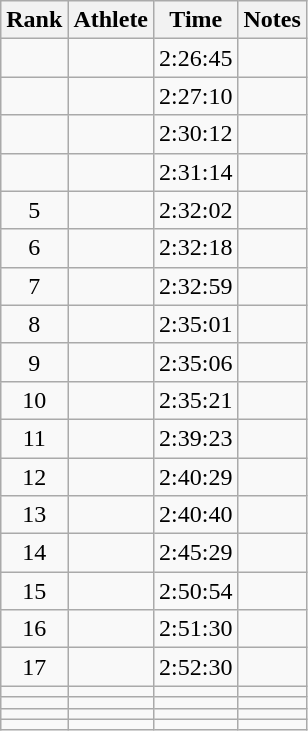<table class="wikitable sortable" style="text-align:center">
<tr>
<th>Rank</th>
<th>Athlete</th>
<th>Time</th>
<th>Notes</th>
</tr>
<tr>
<td></td>
<td align=left></td>
<td>2:26:45</td>
<td></td>
</tr>
<tr>
<td></td>
<td align=left></td>
<td>2:27:10</td>
<td></td>
</tr>
<tr>
<td></td>
<td align=left></td>
<td>2:30:12</td>
<td></td>
</tr>
<tr>
<td></td>
<td align=left></td>
<td>2:31:14</td>
<td></td>
</tr>
<tr>
<td>5</td>
<td align=left></td>
<td>2:32:02</td>
<td></td>
</tr>
<tr>
<td>6</td>
<td align=left></td>
<td>2:32:18</td>
<td></td>
</tr>
<tr>
<td>7</td>
<td align=left></td>
<td>2:32:59</td>
<td></td>
</tr>
<tr>
<td>8</td>
<td align=left></td>
<td>2:35:01</td>
<td></td>
</tr>
<tr>
<td>9</td>
<td align=left></td>
<td>2:35:06</td>
<td></td>
</tr>
<tr>
<td>10</td>
<td align=left></td>
<td>2:35:21</td>
<td></td>
</tr>
<tr>
<td>11</td>
<td align=left></td>
<td>2:39:23</td>
<td></td>
</tr>
<tr>
<td>12</td>
<td align=left></td>
<td>2:40:29</td>
<td></td>
</tr>
<tr>
<td>13</td>
<td align=left></td>
<td>2:40:40</td>
<td></td>
</tr>
<tr>
<td>14</td>
<td align=left></td>
<td>2:45:29</td>
<td></td>
</tr>
<tr>
<td>15</td>
<td align=left></td>
<td>2:50:54</td>
<td></td>
</tr>
<tr>
<td>16</td>
<td align=left></td>
<td>2:51:30</td>
<td></td>
</tr>
<tr>
<td>17</td>
<td align=left></td>
<td>2:52:30</td>
<td></td>
</tr>
<tr>
<td></td>
<td align=left></td>
<td></td>
<td></td>
</tr>
<tr>
<td></td>
<td align=left></td>
<td></td>
<td></td>
</tr>
<tr>
<td></td>
<td align=left></td>
<td></td>
<td></td>
</tr>
<tr>
<td></td>
<td align=left></td>
<td></td>
<td></td>
</tr>
</table>
